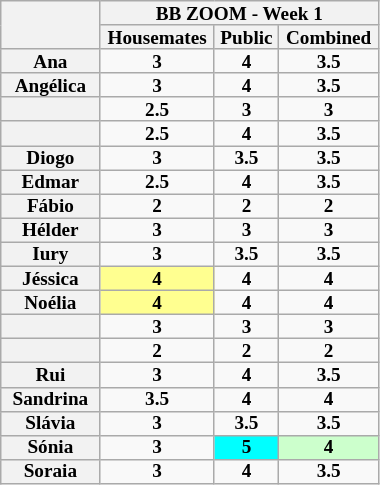<table class="wikitable" style="font-size:80%; text-align:center; line-height:10px; width:20%;">
<tr>
<th rowspan="2" style="width: 5%;"></th>
<th colspan="3" style="width: 5%;">BB ZOOM - Week 1</th>
</tr>
<tr>
<th>Housemates</th>
<th>Public</th>
<th>Combined</th>
</tr>
<tr>
<th>Ana</th>
<td><strong>3</strong><br></td>
<td><strong>4</strong><br></td>
<td><strong>3.5</strong><br></td>
</tr>
<tr>
<th>Angélica</th>
<td><strong>3</strong><br></td>
<td><strong>4</strong><br></td>
<td><strong>3.5</strong><br></td>
</tr>
<tr>
<th></th>
<td><strong>2.5</strong><br></td>
<td><strong>3</strong><br></td>
<td><strong>3</strong><br></td>
</tr>
<tr>
<th></th>
<td><strong>2.5</strong><br></td>
<td><strong>4</strong><br></td>
<td><strong>3.5</strong><br></td>
</tr>
<tr>
<th>Diogo</th>
<td><strong>3</strong><br></td>
<td><strong>3.5</strong><br></td>
<td><strong>3.5</strong><br></td>
</tr>
<tr>
<th>Edmar</th>
<td><strong>2.5</strong><br></td>
<td><strong>4</strong><br></td>
<td><strong>3.5</strong><br></td>
</tr>
<tr>
<th>Fábio</th>
<td><strong>2</strong><br></td>
<td><strong>2</strong><br></td>
<td><strong>2</strong><br></td>
</tr>
<tr>
<th>Hélder</th>
<td><strong>3</strong><br></td>
<td><strong>3</strong><br></td>
<td><strong>3</strong><br></td>
</tr>
<tr>
<th>Iury</th>
<td><strong>3</strong><br></td>
<td><strong>3.5</strong><br></td>
<td><strong>3.5</strong><br></td>
</tr>
<tr>
<th>Jéssica</th>
<td style="background-color: #FFFF90;"><strong>4</strong><br></td>
<td><strong>4</strong><br></td>
<td><strong>4</strong><br></td>
</tr>
<tr>
<th>Noélia</th>
<td style="background-color: #FFFF90;"><strong>4</strong><br></td>
<td><strong>4</strong><br></td>
<td><strong>4</strong><br></td>
</tr>
<tr>
<th></th>
<td><strong>3</strong><br></td>
<td><strong>3</strong><br></td>
<td><strong>3</strong><br></td>
</tr>
<tr>
<th></th>
<td><strong>2</strong><br></td>
<td><strong>2</strong><br></td>
<td><strong>2</strong><br></td>
</tr>
<tr>
<th>Rui</th>
<td><strong>3</strong><br></td>
<td><strong>4</strong><br></td>
<td><strong>3.5</strong><br></td>
</tr>
<tr>
<th>Sandrina</th>
<td><strong>3.5</strong><br></td>
<td><strong>4</strong><br></td>
<td><strong>4</strong><br></td>
</tr>
<tr>
<th>Slávia</th>
<td><strong>3</strong><br></td>
<td><strong>3.5</strong><br></td>
<td><strong>3.5</strong><br></td>
</tr>
<tr>
<th>Sónia</th>
<td><strong>3</strong><br></td>
<td style="background-color: aqua;"><strong>5</strong><br></td>
<td style="background-color: #cfc;"><strong>4</strong><br></td>
</tr>
<tr>
<th>Soraia</th>
<td><strong>3</strong><br></td>
<td><strong>4</strong><br></td>
<td><strong>3.5</strong><br></td>
</tr>
</table>
